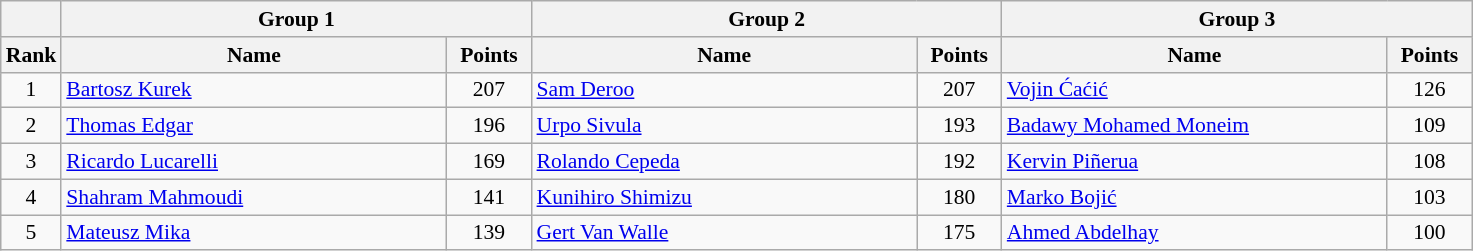<table class="wikitable" style="font-size:90%">
<tr>
<th></th>
<th colspan="2">Group 1</th>
<th colspan="2">Group 2</th>
<th colspan="2">Group 3</th>
</tr>
<tr>
<th width=30>Rank</th>
<th width=250>Name</th>
<th width=50>Points</th>
<th width=250>Name</th>
<th width=50>Points</th>
<th width=250>Name</th>
<th width=50>Points</th>
</tr>
<tr>
<td align=center>1</td>
<td> <a href='#'>Bartosz Kurek</a></td>
<td align=center>207</td>
<td> <a href='#'>Sam Deroo</a></td>
<td align=center>207</td>
<td> <a href='#'>Vojin Ćaćić</a></td>
<td align=center>126</td>
</tr>
<tr>
<td align=center>2</td>
<td> <a href='#'>Thomas Edgar</a></td>
<td align=center>196</td>
<td> <a href='#'>Urpo Sivula</a></td>
<td align=center>193</td>
<td> <a href='#'>Badawy Mohamed Moneim</a></td>
<td align=center>109</td>
</tr>
<tr>
<td align=center>3</td>
<td> <a href='#'>Ricardo Lucarelli</a></td>
<td align=center>169</td>
<td> <a href='#'>Rolando Cepeda</a></td>
<td align=center>192</td>
<td> <a href='#'>Kervin Piñerua</a></td>
<td align=center>108</td>
</tr>
<tr>
<td align=center>4</td>
<td> <a href='#'>Shahram Mahmoudi</a></td>
<td align=center>141</td>
<td> <a href='#'>Kunihiro Shimizu</a></td>
<td align=center>180</td>
<td> <a href='#'>Marko Bojić</a></td>
<td align=center>103</td>
</tr>
<tr>
<td align=center>5</td>
<td> <a href='#'>Mateusz Mika</a></td>
<td align=center>139</td>
<td> <a href='#'>Gert Van Walle</a></td>
<td align=center>175</td>
<td> <a href='#'>Ahmed Abdelhay</a></td>
<td align=center>100</td>
</tr>
</table>
